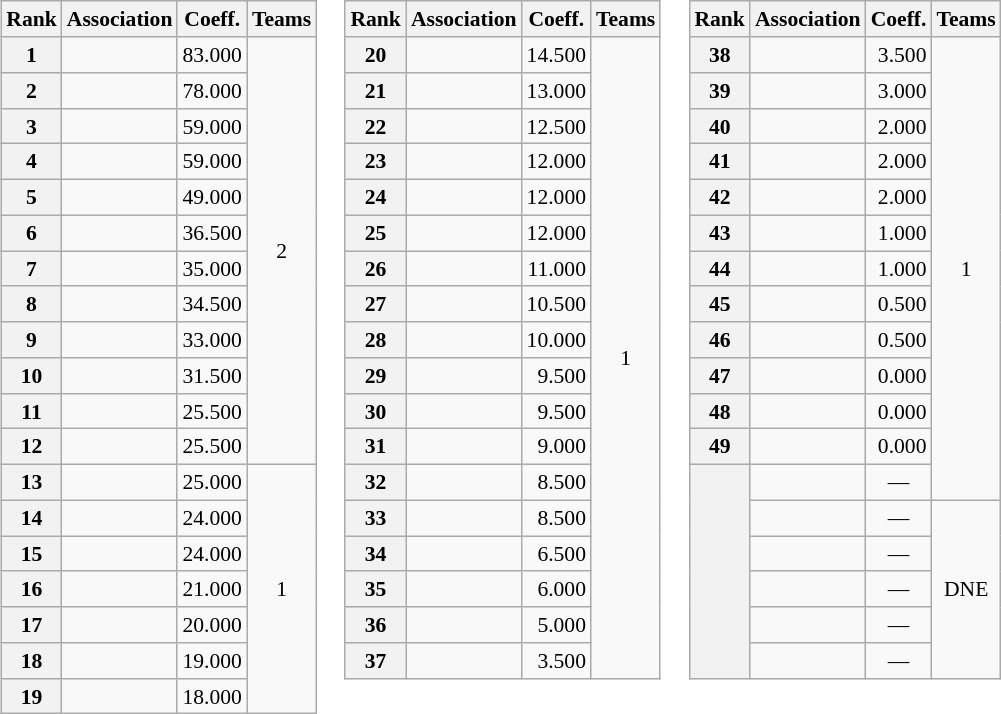<table>
<tr valign=top style="font-size:90%">
<td><br><table class="wikitable">
<tr>
<th>Rank</th>
<th>Association</th>
<th>Coeff.</th>
<th>Teams</th>
</tr>
<tr>
<th>1</th>
<td></td>
<td align=right>83.000</td>
<td align=center rowspan=12>2</td>
</tr>
<tr>
<th>2</th>
<td></td>
<td align=right>78.000</td>
</tr>
<tr>
<th>3</th>
<td></td>
<td align=right>59.000</td>
</tr>
<tr>
<th>4</th>
<td></td>
<td align=right>59.000</td>
</tr>
<tr>
<th>5</th>
<td></td>
<td align=right>49.000</td>
</tr>
<tr>
<th>6</th>
<td></td>
<td align=right>36.500</td>
</tr>
<tr>
<th>7</th>
<td></td>
<td align=right>35.000</td>
</tr>
<tr>
<th>8</th>
<td></td>
<td align=right>34.500</td>
</tr>
<tr>
<th>9</th>
<td></td>
<td align=right>33.000</td>
</tr>
<tr>
<th>10</th>
<td></td>
<td align=right>31.500</td>
</tr>
<tr>
<th>11</th>
<td></td>
<td align=right>25.500</td>
</tr>
<tr>
<th>12</th>
<td></td>
<td align=right>25.500</td>
</tr>
<tr>
<th>13</th>
<td></td>
<td align=right>25.000</td>
<td align=center rowspan=7>1</td>
</tr>
<tr>
<th>14</th>
<td></td>
<td align=right>24.000</td>
</tr>
<tr>
<th>15</th>
<td></td>
<td align=right>24.000</td>
</tr>
<tr>
<th>16</th>
<td></td>
<td align=right>21.000</td>
</tr>
<tr>
<th>17</th>
<td></td>
<td align=right>20.000</td>
</tr>
<tr>
<th>18</th>
<td></td>
<td align=right>19.000</td>
</tr>
<tr>
<th>19</th>
<td></td>
<td align=right>18.000</td>
</tr>
</table>
</td>
<td><br><table class="wikitable">
<tr>
<th>Rank</th>
<th>Association</th>
<th>Coeff.</th>
<th>Teams</th>
</tr>
<tr>
<th>20</th>
<td></td>
<td align=right>14.500</td>
<td align=center rowspan=18>1</td>
</tr>
<tr>
<th>21</th>
<td></td>
<td align=right>13.000</td>
</tr>
<tr>
<th>22</th>
<td></td>
<td align=right>12.500</td>
</tr>
<tr>
<th>23</th>
<td></td>
<td align=right>12.000</td>
</tr>
<tr>
<th>24</th>
<td></td>
<td align=right>12.000</td>
</tr>
<tr>
<th>25</th>
<td></td>
<td align=right>12.000</td>
</tr>
<tr>
<th>26</th>
<td></td>
<td align=right>11.000</td>
</tr>
<tr>
<th>27</th>
<td></td>
<td align=right>10.500</td>
</tr>
<tr>
<th>28</th>
<td></td>
<td align=right>10.000</td>
</tr>
<tr>
<th>29</th>
<td></td>
<td align=right>9.500</td>
</tr>
<tr>
<th>30</th>
<td></td>
<td align=right>9.500</td>
</tr>
<tr>
<th>31</th>
<td></td>
<td align=right>9.000</td>
</tr>
<tr>
<th>32</th>
<td></td>
<td align=right>8.500</td>
</tr>
<tr>
<th>33</th>
<td></td>
<td align=right>8.500</td>
</tr>
<tr>
<th>34</th>
<td></td>
<td align=right>6.500</td>
</tr>
<tr>
<th>35</th>
<td></td>
<td align=right>6.000</td>
</tr>
<tr>
<th>36</th>
<td></td>
<td align=right>5.000</td>
</tr>
<tr>
<th>37</th>
<td></td>
<td align=right>3.500</td>
</tr>
</table>
</td>
<td><br><table class="wikitable">
<tr>
<th>Rank</th>
<th>Association</th>
<th>Coeff.</th>
<th>Teams</th>
</tr>
<tr>
<th>38</th>
<td></td>
<td align=right>3.500</td>
<td align=center rowspan=13>1</td>
</tr>
<tr>
<th>39</th>
<td></td>
<td align=right>3.000</td>
</tr>
<tr>
<th>40</th>
<td></td>
<td align=right>2.000</td>
</tr>
<tr>
<th>41</th>
<td></td>
<td align=right>2.000</td>
</tr>
<tr>
<th>42</th>
<td></td>
<td align=right>2.000</td>
</tr>
<tr>
<th>43</th>
<td></td>
<td align=right>1.000</td>
</tr>
<tr>
<th>44</th>
<td></td>
<td align=right>1.000</td>
</tr>
<tr>
<th>45</th>
<td></td>
<td align=right>0.500</td>
</tr>
<tr>
<th>46</th>
<td></td>
<td align=right>0.500</td>
</tr>
<tr>
<th>47</th>
<td></td>
<td align=right>0.000</td>
</tr>
<tr>
<th>48</th>
<td></td>
<td align=right>0.000</td>
</tr>
<tr>
<th>49</th>
<td></td>
<td align=right>0.000</td>
</tr>
<tr>
<th rowspan=6></th>
<td></td>
<td align=center>—</td>
</tr>
<tr>
<td></td>
<td align=center>—</td>
<td align=center rowspan=5>DNE</td>
</tr>
<tr>
<td></td>
<td align=center>—</td>
</tr>
<tr>
<td></td>
<td align=center>—</td>
</tr>
<tr>
<td></td>
<td align=center>—</td>
</tr>
<tr>
<td></td>
<td align=center>—</td>
</tr>
</table>
</td>
</tr>
</table>
